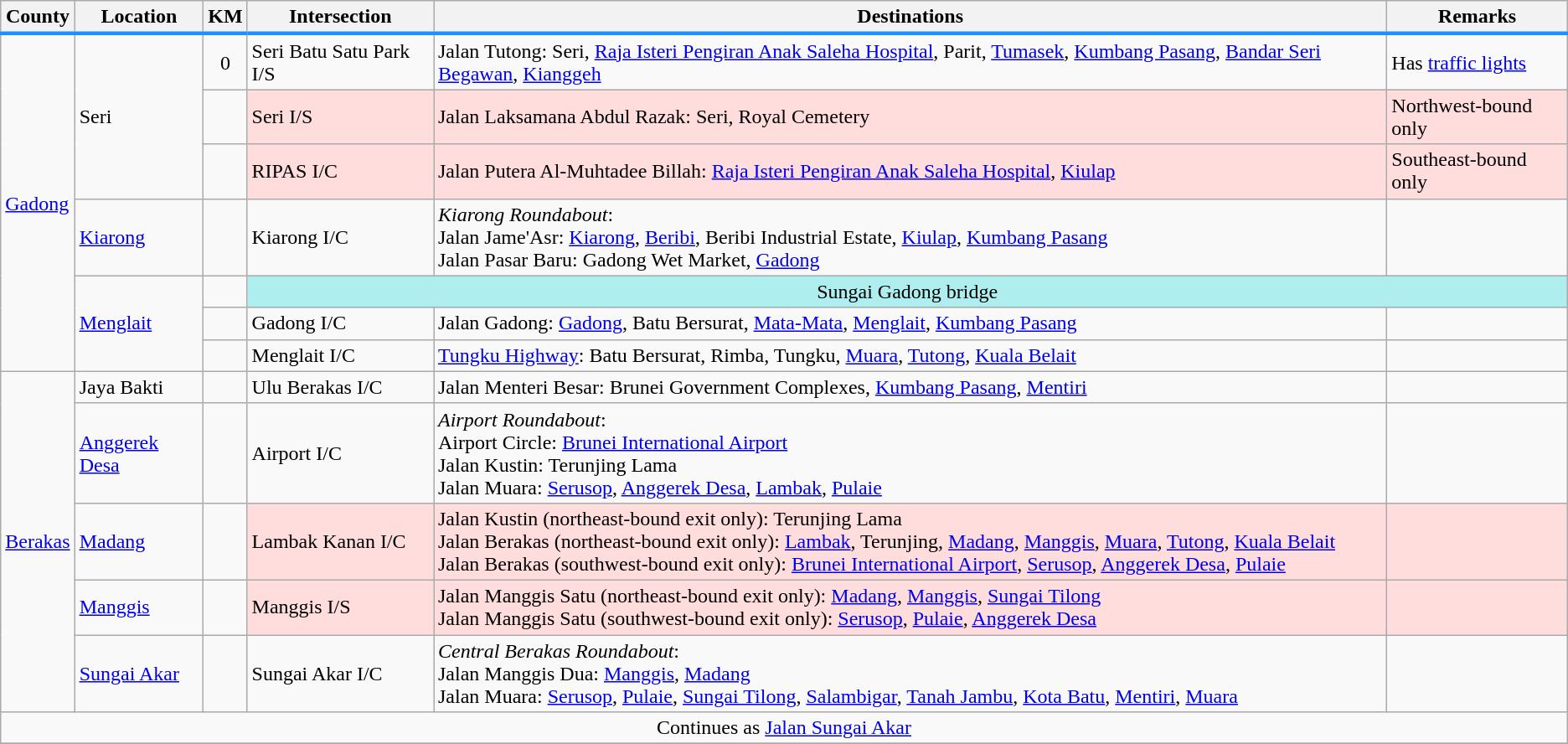<table class="wikitable">
<tr>
<th style="border-bottom:3px solid #1E90FF;">County</th>
<th style="border-bottom:3px solid #1E90FF;">Location</th>
<th style="border-bottom:3px solid #1E90FF;">KM</th>
<th style="border-bottom:3px solid #1E90FF;">Intersection</th>
<th style="border-bottom:3px solid #1E90FF;">Destinations</th>
<th style="border-bottom:3px solid #1E90FF;">Remarks</th>
</tr>
<tr>
<td rowspan="7"><a href='#'>Gadong</a></td>
<td rowspan="3">Seri</td>
<td style="text-align: center;">0</td>
<td>Seri Batu Satu Park I/S</td>
<td>Jalan Tutong: Seri, <a href='#'>Raja Isteri Pengiran Anak Saleha Hospital</a>, Parit, <a href='#'>Tumasek</a>, <a href='#'>Kumbang Pasang</a>, <a href='#'>Bandar Seri Begawan</a>, <a href='#'>Kianggeh</a></td>
<td>Has <a href='#'>traffic lights</a></td>
</tr>
<tr>
<td style="text-align: center;"></td>
<td scope="row" style="background:#ffdddd">Seri I/S</td>
<td scope="row" style="background:#ffdddd">Jalan Laksamana Abdul Razak: Seri, Royal Cemetery</td>
<td scope="row" style="background:#ffdddd">Northwest-bound only</td>
</tr>
<tr>
<td></td>
<td scope="row" style="background:#ffdddd">RIPAS I/C</td>
<td scope="row" style="background:#ffdddd">Jalan Putera Al-Muhtadee Billah: <a href='#'>Raja Isteri Pengiran Anak Saleha Hospital</a>, <a href='#'>Kiulap</a></td>
<td scope="row" style="background:#ffdddd">Southeast-bound only</td>
</tr>
<tr>
<td><a href='#'>Kiarong</a></td>
<td style="text-align: center;"></td>
<td>Kiarong I/C</td>
<td><em>Kiarong Roundabout</em>:<br>Jalan Jame'Asr: <a href='#'>Kiarong</a>, <a href='#'>Beribi</a>, Beribi Industrial Estate, <a href='#'>Kiulap</a>, <a href='#'>Kumbang Pasang</a><br>Jalan Pasar Baru: Gadong Wet Market, <a href='#'>Gadong</a></td>
<td></td>
</tr>
<tr>
<td rowspan="3"><a href='#'>Menglait</a></td>
<td style="text-align: center;"></td>
<td colspan="3" style="text-align:center; background:#AFEEEE">Sungai Gadong bridge</td>
</tr>
<tr>
<td style="text-align: center;"></td>
<td>Gadong I/C</td>
<td>Jalan Gadong: <a href='#'>Gadong</a>, Batu Bersurat, <a href='#'>Mata-Mata</a>, <a href='#'>Menglait</a>, <a href='#'>Kumbang Pasang</a></td>
<td></td>
</tr>
<tr>
<td style="text-align: center;"></td>
<td>Menglait I/C</td>
<td> <a href='#'>Tungku Highway</a>: Batu Bersurat, Rimba, Tungku, <a href='#'>Muara</a>, <a href='#'>Tutong</a>, <a href='#'>Kuala Belait</a></td>
<td></td>
</tr>
<tr>
<td rowspan="5"><a href='#'>Berakas</a></td>
<td>Jaya Bakti</td>
<td style="text-align: center;"></td>
<td>Ulu Berakas I/C</td>
<td>Jalan Menteri Besar: Brunei Government Complexes, <a href='#'>Kumbang Pasang</a>, <a href='#'>Mentiri</a></td>
<td></td>
</tr>
<tr>
<td><a href='#'>Anggerek Desa</a></td>
<td style="text-align: center;"></td>
<td>Airport I/C</td>
<td><em>Airport Roundabout</em>:<br>Airport Circle: <a href='#'>Brunei International Airport</a><br>Jalan Kustin: Terunjing Lama<br>Jalan Muara: <a href='#'>Serusop</a>, <a href='#'>Anggerek Desa</a>, <a href='#'>Lambak</a>, <a href='#'>Pulaie</a></td>
<td></td>
</tr>
<tr>
<td><a href='#'>Madang</a></td>
<td style="text-align: center;"></td>
<td scope="row" style="background:#ffdddd">Lambak Kanan I/C</td>
<td scope="row" style="background:#ffdddd">Jalan Kustin (northeast-bound exit only): Terunjing Lama<br>Jalan Berakas (northeast-bound exit only): <a href='#'>Lambak</a>, Terunjing, <a href='#'>Madang</a>, <a href='#'>Manggis</a>, <a href='#'>Muara</a>, <a href='#'>Tutong</a>, <a href='#'>Kuala Belait</a><br>Jalan Berakas (southwest-bound exit only): <a href='#'>Brunei International Airport</a>, <a href='#'>Serusop</a>, <a href='#'>Anggerek Desa</a>, <a href='#'>Pulaie</a></td>
<td scope="row" style="background:#ffdddd"></td>
</tr>
<tr>
<td><a href='#'>Manggis</a></td>
<td style="text-align: center;"></td>
<td scope="row" style="background:#ffdddd">Manggis I/S</td>
<td scope="row" style="background:#ffdddd">Jalan Manggis Satu (northeast-bound exit only): <a href='#'>Madang</a>, <a href='#'>Manggis</a>, <a href='#'>Sungai Tilong</a><br>Jalan Manggis Satu (southwest-bound exit only): <a href='#'>Serusop</a>, <a href='#'>Pulaie</a>, <a href='#'>Anggerek Desa</a></td>
<td scope="row" style="background:#ffdddd"></td>
</tr>
<tr>
<td><a href='#'>Sungai Akar</a></td>
<td style="text-align: center;"></td>
<td>Sungai Akar I/C</td>
<td><em>Central Berakas Roundabout</em>:<br>Jalan Manggis Dua: <a href='#'>Manggis</a>, <a href='#'>Madang</a><br>Jalan Muara: <a href='#'>Serusop</a>, <a href='#'>Pulaie</a>, <a href='#'>Sungai Tilong</a>, <a href='#'>Salambigar</a>, <a href='#'>Tanah Jambu</a>, <a href='#'>Kota Batu</a>, <a href='#'>Mentiri</a>, <a href='#'>Muara</a></td>
<td></td>
</tr>
<tr>
<td colspan="6" style="text-align:center">Continues as <a href='#'>Jalan Sungai Akar</a></td>
</tr>
<tr>
</tr>
</table>
